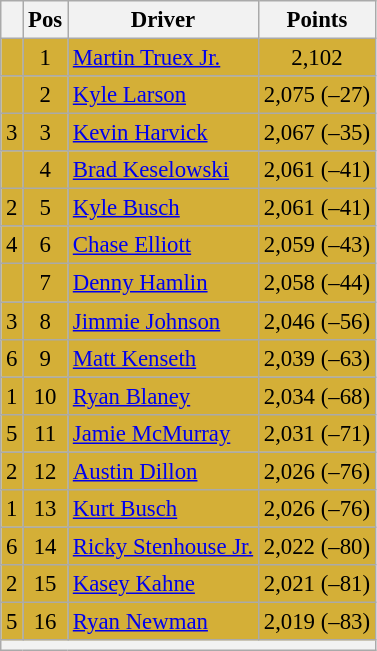<table class="wikitable" style="font-size: 95%">
<tr>
<th></th>
<th>Pos</th>
<th>Driver</th>
<th>Points</th>
</tr>
<tr style="background:#D4AF37;">
<td align="left"></td>
<td style="text-align:center;">1</td>
<td><a href='#'>Martin Truex Jr.</a></td>
<td style="text-align:center;">2,102</td>
</tr>
<tr style="background:#D4AF37;">
<td align="left"></td>
<td style="text-align:center;">2</td>
<td><a href='#'>Kyle Larson</a></td>
<td style="text-align:center;">2,075 (–27)</td>
</tr>
<tr style="background:#D4AF37;">
<td align="left"> 3</td>
<td style="text-align:center;">3</td>
<td><a href='#'>Kevin Harvick</a></td>
<td style="text-align:center;">2,067 (–35)</td>
</tr>
<tr style="background:#D4AF37;">
<td align="left"></td>
<td style="text-align:center;">4</td>
<td><a href='#'>Brad Keselowski</a></td>
<td style="text-align:center;">2,061 (–41)</td>
</tr>
<tr style="background:#D4AF37;">
<td align="left"> 2</td>
<td style="text-align:center;">5</td>
<td><a href='#'>Kyle Busch</a></td>
<td style="text-align:center;">2,061 (–41)</td>
</tr>
<tr style="background:#D4AF37;">
<td align="left"> 4</td>
<td style="text-align:center;">6</td>
<td><a href='#'>Chase Elliott</a></td>
<td style="text-align:center;">2,059 (–43)</td>
</tr>
<tr style="background:#D4AF37;">
<td align="left"></td>
<td style="text-align:center;">7</td>
<td><a href='#'>Denny Hamlin</a></td>
<td style="text-align:center;">2,058 (–44)</td>
</tr>
<tr style="background:#D4AF37;">
<td align="left"> 3</td>
<td style="text-align:center;">8</td>
<td><a href='#'>Jimmie Johnson</a></td>
<td style="text-align:center;">2,046 (–56)</td>
</tr>
<tr style="background:#D4AF37;">
<td align="left"> 6</td>
<td style="text-align:center;">9</td>
<td><a href='#'>Matt Kenseth</a></td>
<td style="text-align:center;">2,039 (–63)</td>
</tr>
<tr style="background:#D4AF37;">
<td align="left"> 1</td>
<td style="text-align:center;">10</td>
<td><a href='#'>Ryan Blaney</a></td>
<td style="text-align:center;">2,034 (–68)</td>
</tr>
<tr style="background:#D4AF37;">
<td align="left"> 5</td>
<td style="text-align:center;">11</td>
<td><a href='#'>Jamie McMurray</a></td>
<td style="text-align:center;">2,031 (–71)</td>
</tr>
<tr style="background:#D4AF37;">
<td align="left"> 2</td>
<td style="text-align:center;">12</td>
<td><a href='#'>Austin Dillon</a></td>
<td style="text-align:center;">2,026 (–76)</td>
</tr>
<tr style="background:#D4AF37;">
<td align="left"> 1</td>
<td style="text-align:center;">13</td>
<td><a href='#'>Kurt Busch</a></td>
<td style="text-align:center;">2,026 (–76)</td>
</tr>
<tr style="background:#D4AF37;">
<td align="left"> 6</td>
<td style="text-align:center;">14</td>
<td><a href='#'>Ricky Stenhouse Jr.</a></td>
<td style="text-align:center;">2,022 (–80)</td>
</tr>
<tr style="background:#D4AF37;">
<td align="left"> 2</td>
<td style="text-align:center;">15</td>
<td><a href='#'>Kasey Kahne</a></td>
<td style="text-align:center;">2,021 (–81)</td>
</tr>
<tr style="background:#D4AF37;">
<td align="left"> 5</td>
<td style="text-align:center;">16</td>
<td><a href='#'>Ryan Newman</a></td>
<td style="text-align:center;">2,019 (–83)</td>
</tr>
<tr class="sortbottom">
<th colspan="9"></th>
</tr>
</table>
